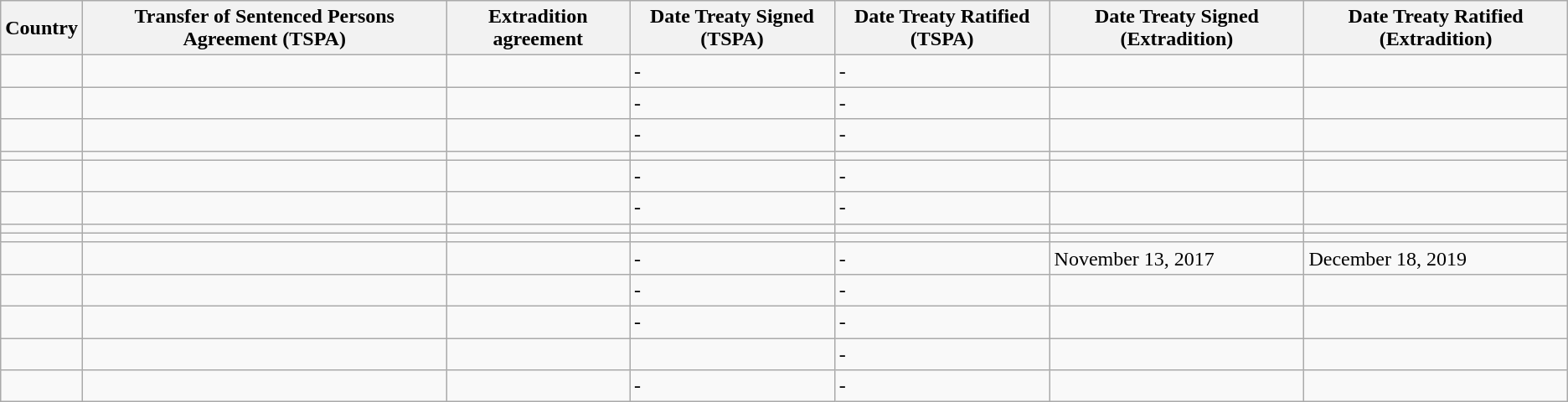<table class="wikitable sortable">
<tr>
<th>Country</th>
<th>Transfer of Sentenced Persons Agreement (TSPA)</th>
<th>Extradition agreement</th>
<th>Date Treaty Signed (TSPA)</th>
<th>Date Treaty Ratified (TSPA)</th>
<th>Date Treaty Signed (Extradition)</th>
<th>Date Treaty Ratified (Extradition)</th>
</tr>
<tr>
<td></td>
<td></td>
<td></td>
<td><div>-</div></td>
<td><div>-</div></td>
<td></td>
<td></td>
</tr>
<tr>
<td></td>
<td></td>
<td></td>
<td><div>-</div></td>
<td><div>-</div></td>
<td></td>
<td></td>
</tr>
<tr>
<td></td>
<td></td>
<td></td>
<td><div>-</div></td>
<td><div>-</div></td>
<td></td>
<td></td>
</tr>
<tr>
<td></td>
<td></td>
<td></td>
<td></td>
<td></td>
<td></td>
<td></td>
</tr>
<tr>
<td></td>
<td></td>
<td></td>
<td><div>-</div></td>
<td><div>-</div></td>
<td></td>
<td></td>
</tr>
<tr>
<td></td>
<td></td>
<td></td>
<td><div>-</div></td>
<td><div>-</div></td>
<td></td>
<td></td>
</tr>
<tr>
<td></td>
<td></td>
<td></td>
<td></td>
<td></td>
<td></td>
<td></td>
</tr>
<tr>
<td></td>
<td></td>
<td></td>
<td></td>
<td></td>
<td></td>
<td></td>
</tr>
<tr>
<td></td>
<td></td>
<td></td>
<td><div>-</div></td>
<td><div>-</div></td>
<td>November 13, 2017</td>
<td>December 18, 2019</td>
</tr>
<tr>
<td></td>
<td></td>
<td></td>
<td><div>-</div></td>
<td><div>-</div></td>
<td></td>
<td></td>
</tr>
<tr>
<td></td>
<td></td>
<td></td>
<td><div>-</div></td>
<td><div>-</div></td>
<td></td>
<td></td>
</tr>
<tr>
<td></td>
<td></td>
<td></td>
<td></td>
<td><div>-</div></td>
<td></td>
<td></td>
</tr>
<tr>
<td></td>
<td></td>
<td></td>
<td><div>-</div></td>
<td><div>-</div></td>
<td></td>
<td></td>
</tr>
</table>
